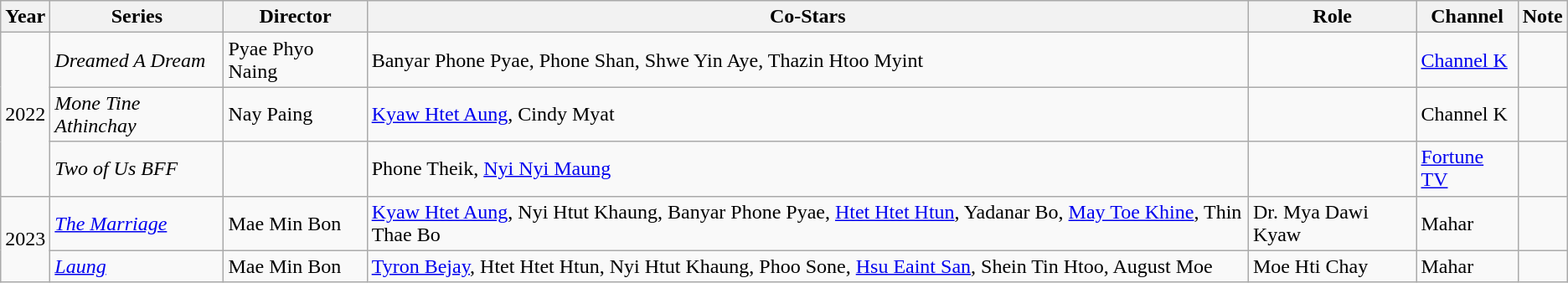<table class="wikitable sortable">
<tr>
<th>Year</th>
<th>Series</th>
<th>Director</th>
<th>Co-Stars</th>
<th>Role</th>
<th>Channel</th>
<th>Note</th>
</tr>
<tr>
<td rowspan="3">2022</td>
<td><em>Dreamed A Dream</em></td>
<td>Pyae Phyo Naing</td>
<td>Banyar Phone Pyae, Phone Shan, Shwe Yin Aye, Thazin Htoo Myint</td>
<td></td>
<td><a href='#'>Channel K</a></td>
<td></td>
</tr>
<tr>
<td><em>Mone Tine Athinchay</em></td>
<td>Nay Paing</td>
<td><a href='#'>Kyaw Htet Aung</a>, Cindy Myat</td>
<td></td>
<td>Channel K</td>
<td></td>
</tr>
<tr>
<td><em>Two of Us BFF</em></td>
<td></td>
<td>Phone Theik, <a href='#'>Nyi Nyi Maung</a></td>
<td></td>
<td><a href='#'>Fortune TV</a></td>
<td></td>
</tr>
<tr>
<td rowspan=2>2023</td>
<td><em><a href='#'>The Marriage</a></em></td>
<td>Mae Min Bon</td>
<td><a href='#'>Kyaw Htet Aung</a>, Nyi Htut Khaung, Banyar Phone Pyae, <a href='#'>Htet Htet Htun</a>, Yadanar Bo, <a href='#'>May Toe Khine</a>, Thin Thae Bo</td>
<td>Dr. Mya Dawi Kyaw</td>
<td>Mahar</td>
<td></td>
</tr>
<tr>
<td><em><a href='#'>Laung</a></em></td>
<td>Mae Min Bon</td>
<td><a href='#'>Tyron Bejay</a>, Htet Htet Htun, Nyi Htut Khaung, Phoo Sone, <a href='#'>Hsu Eaint San</a>, Shein Tin Htoo, August Moe</td>
<td>Moe Hti Chay</td>
<td>Mahar</td>
<td></td>
</tr>
</table>
